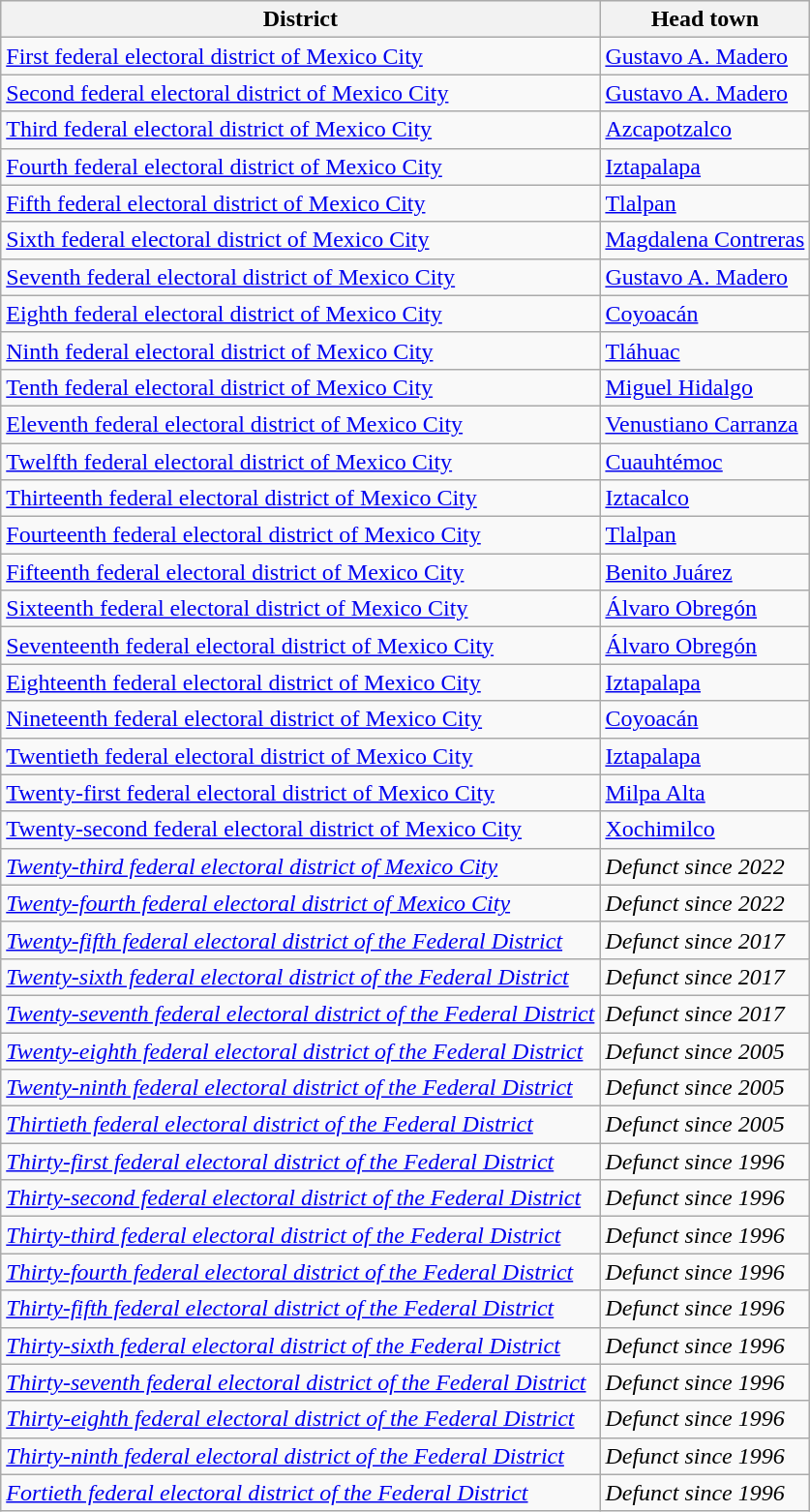<table class="wikitable" border="1">
<tr style="background:#efefef;">
<th><strong>District</strong></th>
<th><strong>Head town</strong></th>
</tr>
<tr>
<td><a href='#'>First federal electoral district of Mexico City</a></td>
<td><a href='#'>Gustavo A. Madero</a></td>
</tr>
<tr>
<td><a href='#'>Second federal electoral district of Mexico City</a></td>
<td><a href='#'>Gustavo A. Madero</a></td>
</tr>
<tr>
<td><a href='#'>Third federal electoral district of Mexico City</a></td>
<td><a href='#'>Azcapotzalco</a></td>
</tr>
<tr>
<td><a href='#'>Fourth federal electoral district of Mexico City</a></td>
<td><a href='#'>Iztapalapa</a></td>
</tr>
<tr>
<td><a href='#'>Fifth federal electoral district of Mexico City</a></td>
<td><a href='#'>Tlalpan</a></td>
</tr>
<tr>
<td><a href='#'>Sixth federal electoral district of Mexico City</a></td>
<td><a href='#'>Magdalena Contreras</a></td>
</tr>
<tr>
<td><a href='#'>Seventh federal electoral district of Mexico City</a></td>
<td><a href='#'>Gustavo A. Madero</a></td>
</tr>
<tr>
<td><a href='#'>Eighth federal electoral district of Mexico City</a></td>
<td><a href='#'>Coyoacán</a></td>
</tr>
<tr>
<td><a href='#'>Ninth federal electoral district of Mexico City</a></td>
<td><a href='#'>Tláhuac</a></td>
</tr>
<tr>
<td><a href='#'>Tenth federal electoral district of Mexico City</a></td>
<td><a href='#'>Miguel Hidalgo</a></td>
</tr>
<tr>
<td><a href='#'>Eleventh federal electoral district of Mexico City</a></td>
<td><a href='#'>Venustiano Carranza</a></td>
</tr>
<tr>
<td><a href='#'>Twelfth federal electoral district of Mexico City</a></td>
<td><a href='#'>Cuauhtémoc</a></td>
</tr>
<tr>
<td><a href='#'>Thirteenth federal electoral district of Mexico City</a></td>
<td><a href='#'>Iztacalco</a></td>
</tr>
<tr>
<td><a href='#'>Fourteenth federal electoral district of Mexico City</a></td>
<td><a href='#'>Tlalpan</a></td>
</tr>
<tr>
<td><a href='#'>Fifteenth federal electoral district of Mexico City</a></td>
<td><a href='#'>Benito Juárez</a></td>
</tr>
<tr>
<td><a href='#'>Sixteenth federal electoral district of Mexico City</a></td>
<td><a href='#'>Álvaro Obregón</a></td>
</tr>
<tr>
<td><a href='#'>Seventeenth federal electoral district of Mexico City</a></td>
<td><a href='#'>Álvaro Obregón</a></td>
</tr>
<tr>
<td><a href='#'>Eighteenth federal electoral district of Mexico City</a></td>
<td><a href='#'>Iztapalapa</a></td>
</tr>
<tr>
<td><a href='#'>Nineteenth federal electoral district of Mexico City</a></td>
<td><a href='#'>Coyoacán</a></td>
</tr>
<tr>
<td><a href='#'>Twentieth federal electoral district of Mexico City</a></td>
<td><a href='#'>Iztapalapa</a></td>
</tr>
<tr>
<td><a href='#'>Twenty-first federal electoral district of Mexico City</a></td>
<td><a href='#'>Milpa Alta</a></td>
</tr>
<tr>
<td><a href='#'>Twenty-second federal electoral district of Mexico City</a></td>
<td><a href='#'>Xochimilco</a></td>
</tr>
<tr>
<td><em><a href='#'>Twenty-third federal electoral district of Mexico City</a></em></td>
<td><em>Defunct since 2022</em></td>
</tr>
<tr>
<td><em><a href='#'>Twenty-fourth federal electoral district of Mexico City</a></em></td>
<td><em>Defunct since 2022</em></td>
</tr>
<tr>
<td><em><a href='#'>Twenty-fifth federal electoral district of the Federal District</a></em></td>
<td><em>Defunct since 2017</em></td>
</tr>
<tr>
<td><em><a href='#'>Twenty-sixth federal electoral district of the Federal District</a></em></td>
<td><em>Defunct since 2017</em></td>
</tr>
<tr>
<td><em><a href='#'>Twenty-seventh federal electoral district of the Federal District</a> </em></td>
<td><em>Defunct since 2017</em></td>
</tr>
<tr>
<td><em><a href='#'>Twenty-eighth federal electoral district of the Federal District</a> </em></td>
<td><em>Defunct since 2005</em></td>
</tr>
<tr>
<td><em><a href='#'>Twenty-ninth federal electoral district of the Federal District</a> </em></td>
<td><em>Defunct since 2005</em></td>
</tr>
<tr>
<td><em><a href='#'>Thirtieth federal electoral district of the Federal District</a> </em></td>
<td><em>Defunct since 2005</em></td>
</tr>
<tr>
<td><em><a href='#'>Thirty-first federal electoral district of the Federal District</a></em></td>
<td><em>Defunct since 1996</em></td>
</tr>
<tr>
<td><em><a href='#'>Thirty-second federal electoral district of the Federal District</a></em></td>
<td><em>Defunct since 1996</em></td>
</tr>
<tr>
<td><em><a href='#'>Thirty-third federal electoral district of the Federal District</a></em></td>
<td><em>Defunct since 1996</em></td>
</tr>
<tr>
<td><em><a href='#'>Thirty-fourth federal electoral district of the Federal District</a></em></td>
<td><em>Defunct since 1996</em></td>
</tr>
<tr>
<td><em><a href='#'>Thirty-fifth federal electoral district of the Federal District</a></em></td>
<td><em>Defunct since 1996</em></td>
</tr>
<tr>
<td><em><a href='#'>Thirty-sixth federal electoral district of the Federal District</a></em></td>
<td><em>Defunct since 1996</em></td>
</tr>
<tr>
<td><em><a href='#'>Thirty-seventh federal electoral district of the Federal District</a></em></td>
<td><em>Defunct since 1996</em></td>
</tr>
<tr>
<td><em><a href='#'>Thirty-eighth federal electoral district of the Federal District</a></em></td>
<td><em>Defunct since 1996</em></td>
</tr>
<tr>
<td><em><a href='#'>Thirty-ninth federal electoral district of the Federal District</a></em></td>
<td><em>Defunct since 1996</em></td>
</tr>
<tr>
<td><em><a href='#'>Fortieth federal electoral district of the Federal District</a></em></td>
<td><em>Defunct since 1996</em></td>
</tr>
</table>
